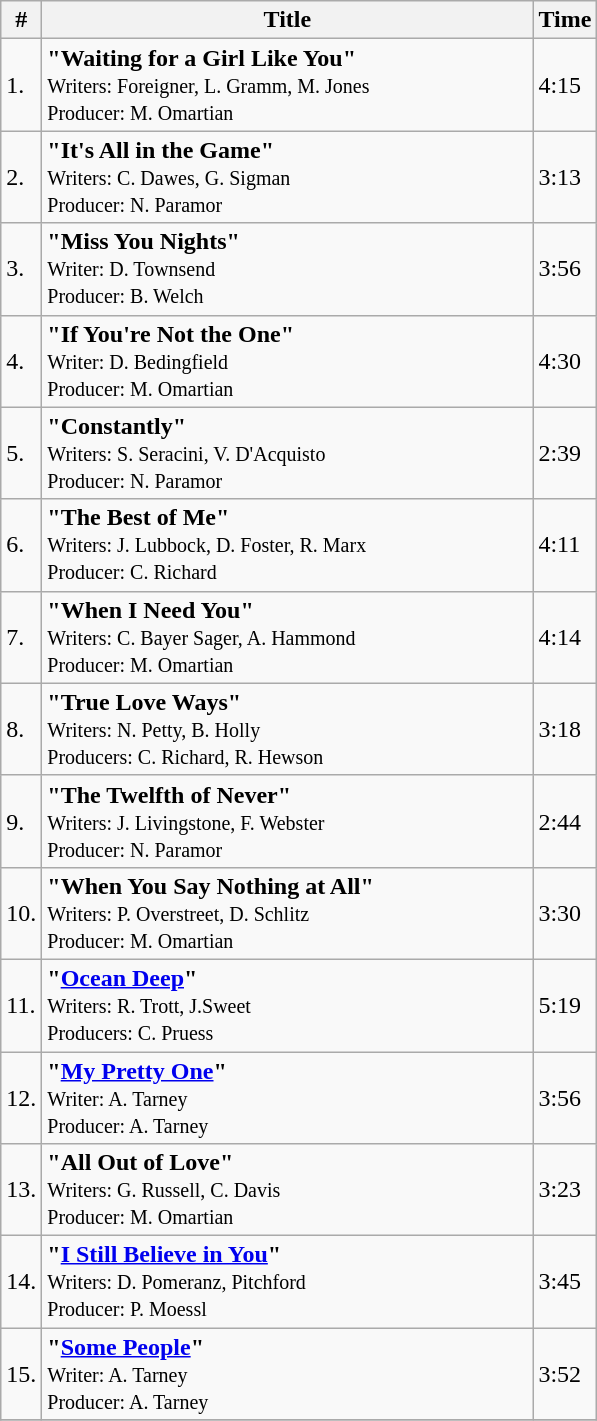<table class="wikitable">
<tr>
<th>#</th>
<th width="320">Title</th>
<th>Time</th>
</tr>
<tr>
<td>1.</td>
<td><strong>"Waiting for a Girl Like You"</strong><br><small>Writers: Foreigner, L. Gramm, M. Jones <br>Producer: M. Omartian</small></td>
<td>4:15</td>
</tr>
<tr>
<td>2.</td>
<td><strong>"It's All in the Game"</strong><br><small>Writers: C. Dawes, G. Sigman <br>Producer: N. Paramor</small></td>
<td>3:13</td>
</tr>
<tr>
<td>3.</td>
<td><strong>"Miss You Nights"</strong><br><small>Writer: D. Townsend <br>Producer: B. Welch</small></td>
<td>3:56</td>
</tr>
<tr>
<td>4.</td>
<td><strong>"If You're Not the One"</strong><br><small>Writer: D. Bedingfield <br>Producer: M. Omartian</small></td>
<td>4:30</td>
</tr>
<tr>
<td>5.</td>
<td><strong>"Constantly"</strong><br><small>Writers: S. Seracini, V. D'Acquisto <br>Producer: N. Paramor</small></td>
<td>2:39</td>
</tr>
<tr>
<td>6.</td>
<td><strong>"The Best of Me"</strong><br><small>Writers: J. Lubbock, D. Foster, R. Marx <br>Producer: C. Richard</small></td>
<td>4:11</td>
</tr>
<tr>
<td>7.</td>
<td><strong>"When I Need You"</strong><br><small>Writers: C. Bayer Sager, A. Hammond <br>Producer: M. Omartian</small></td>
<td>4:14</td>
</tr>
<tr>
<td>8.</td>
<td><strong>"True Love Ways"</strong><br><small>Writers: N. Petty, B. Holly <br>Producers: C. Richard, R. Hewson</small></td>
<td>3:18</td>
</tr>
<tr>
<td>9.</td>
<td><strong>"The Twelfth of Never"</strong><br><small>Writers: J. Livingstone, F. Webster <br>Producer: N. Paramor</small></td>
<td>2:44</td>
</tr>
<tr>
<td>10.</td>
<td><strong>"When You Say Nothing at All"</strong> <br><small>Writers: P. Overstreet, D. Schlitz <br>Producer: M. Omartian</small></td>
<td>3:30</td>
</tr>
<tr>
<td>11.</td>
<td><strong>"<a href='#'>Ocean Deep</a>"</strong><br><small>Writers: R. Trott, J.Sweet <br>Producers: C. Pruess</small></td>
<td>5:19</td>
</tr>
<tr>
<td>12.</td>
<td><strong>"<a href='#'>My Pretty One</a>"</strong><br><small>Writer: A. Tarney <br>Producer: A. Tarney</small></td>
<td>3:56</td>
</tr>
<tr>
<td>13.</td>
<td><strong>"All Out of Love"</strong><br><small>Writers: G. Russell, C. Davis <br>Producer: M. Omartian</small></td>
<td>3:23</td>
</tr>
<tr>
<td>14.</td>
<td><strong>"<a href='#'>I Still Believe in You</a>"</strong><br><small>Writers: D. Pomeranz, Pitchford <br>Producer: P. Moessl</small></td>
<td>3:45</td>
</tr>
<tr>
<td>15.</td>
<td><strong>"<a href='#'>Some People</a>"</strong><br><small>Writer: A. Tarney<br>Producer: A. Tarney</small></td>
<td>3:52</td>
</tr>
<tr>
</tr>
</table>
